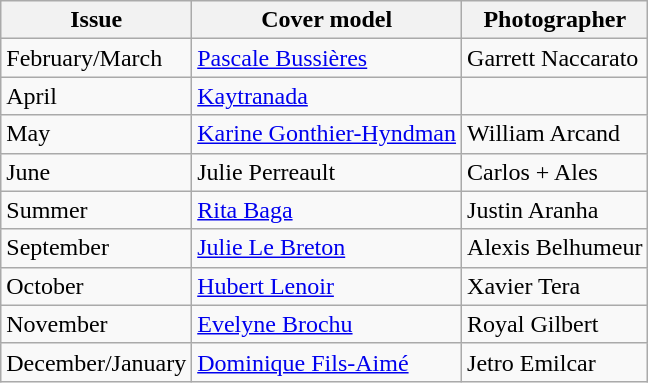<table class="sortable wikitable">
<tr>
<th>Issue</th>
<th>Cover model</th>
<th>Photographer</th>
</tr>
<tr>
<td>February/March</td>
<td><a href='#'>Pascale Bussières</a></td>
<td>Garrett Naccarato</td>
</tr>
<tr>
<td>April</td>
<td><a href='#'>Kaytranada</a></td>
<td></td>
</tr>
<tr>
<td>May</td>
<td><a href='#'>Karine Gonthier-Hyndman</a></td>
<td>William Arcand</td>
</tr>
<tr>
<td>June</td>
<td>Julie Perreault</td>
<td>Carlos + Ales</td>
</tr>
<tr>
<td>Summer</td>
<td><a href='#'>Rita Baga</a></td>
<td>Justin Aranha</td>
</tr>
<tr>
<td>September</td>
<td><a href='#'>Julie Le Breton</a></td>
<td>Alexis Belhumeur</td>
</tr>
<tr>
<td>October</td>
<td><a href='#'>Hubert Lenoir</a></td>
<td>Xavier Tera</td>
</tr>
<tr>
<td>November</td>
<td><a href='#'>Evelyne Brochu</a></td>
<td>Royal Gilbert</td>
</tr>
<tr>
<td>December/January</td>
<td><a href='#'>Dominique Fils-Aimé</a></td>
<td>Jetro Emilcar</td>
</tr>
</table>
